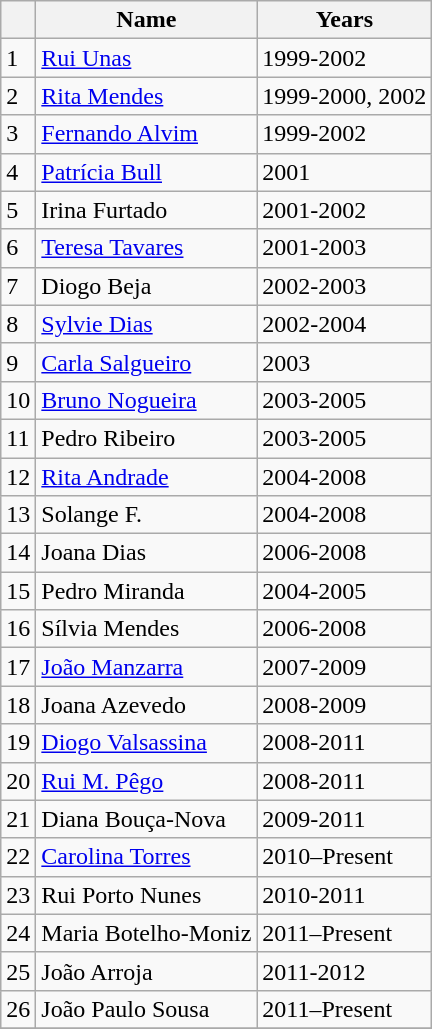<table class="wikitable" style="text-align:left">
<tr>
<th></th>
<th>Name</th>
<th>Years</th>
</tr>
<tr>
<td>1</td>
<td><a href='#'>Rui Unas</a></td>
<td>1999-2002</td>
</tr>
<tr>
<td>2</td>
<td><a href='#'>Rita Mendes</a></td>
<td>1999-2000, 2002</td>
</tr>
<tr>
<td>3</td>
<td><a href='#'>Fernando Alvim</a></td>
<td>1999-2002</td>
</tr>
<tr>
<td>4</td>
<td><a href='#'>Patrícia Bull</a></td>
<td>2001</td>
</tr>
<tr>
<td>5</td>
<td>Irina Furtado</td>
<td>2001-2002</td>
</tr>
<tr>
<td>6</td>
<td><a href='#'>Teresa Tavares</a></td>
<td>2001-2003</td>
</tr>
<tr>
<td>7</td>
<td>Diogo Beja</td>
<td>2002-2003</td>
</tr>
<tr>
<td>8</td>
<td><a href='#'>Sylvie Dias</a></td>
<td>2002-2004</td>
</tr>
<tr>
<td>9</td>
<td><a href='#'>Carla Salgueiro</a></td>
<td>2003</td>
</tr>
<tr>
<td>10</td>
<td><a href='#'>Bruno Nogueira</a></td>
<td>2003-2005</td>
</tr>
<tr>
<td>11</td>
<td>Pedro Ribeiro</td>
<td>2003-2005</td>
</tr>
<tr>
<td>12</td>
<td><a href='#'>Rita Andrade</a></td>
<td>2004-2008</td>
</tr>
<tr>
<td>13</td>
<td>Solange F.</td>
<td>2004-2008</td>
</tr>
<tr>
<td>14</td>
<td>Joana Dias</td>
<td>2006-2008</td>
</tr>
<tr>
<td>15</td>
<td>Pedro Miranda</td>
<td>2004-2005</td>
</tr>
<tr>
<td>16</td>
<td>Sílvia Mendes</td>
<td>2006-2008</td>
</tr>
<tr>
<td>17</td>
<td><a href='#'>João Manzarra</a></td>
<td>2007-2009</td>
</tr>
<tr>
<td>18</td>
<td>Joana Azevedo</td>
<td>2008-2009</td>
</tr>
<tr>
<td>19</td>
<td><a href='#'>Diogo Valsassina</a></td>
<td>2008-2011</td>
</tr>
<tr>
<td>20</td>
<td><a href='#'>Rui M. Pêgo</a></td>
<td>2008-2011</td>
</tr>
<tr>
<td>21</td>
<td>Diana Bouça-Nova</td>
<td>2009-2011</td>
</tr>
<tr>
<td>22</td>
<td><a href='#'>Carolina Torres</a></td>
<td>2010–Present</td>
</tr>
<tr>
<td>23</td>
<td>Rui Porto Nunes</td>
<td>2010-2011</td>
</tr>
<tr>
<td>24</td>
<td>Maria Botelho-Moniz</td>
<td>2011–Present</td>
</tr>
<tr>
<td>25</td>
<td>João Arroja</td>
<td>2011-2012</td>
</tr>
<tr>
<td>26</td>
<td>João Paulo Sousa</td>
<td>2011–Present</td>
</tr>
<tr>
</tr>
</table>
